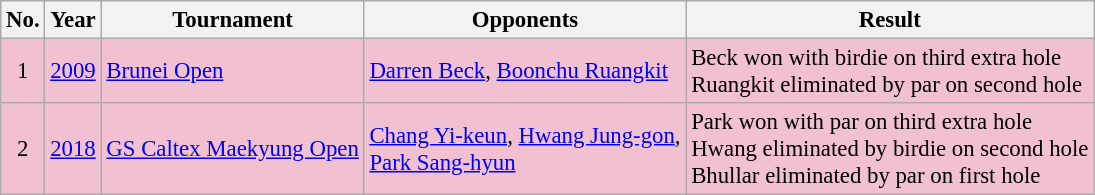<table class="wikitable" style="font-size:95%;">
<tr>
<th>No.</th>
<th>Year</th>
<th>Tournament</th>
<th>Opponents</th>
<th>Result</th>
</tr>
<tr style="background:#F2C1D1;">
<td align=center>1</td>
<td><a href='#'>2009</a></td>
<td><a href='#'>Brunei Open</a></td>
<td> <a href='#'>Darren Beck</a>,  <a href='#'>Boonchu Ruangkit</a></td>
<td>Beck won with birdie on third extra hole<br>Ruangkit eliminated by par on second hole</td>
</tr>
<tr style="background:#F2C1D1;">
<td align=center>2</td>
<td><a href='#'>2018</a></td>
<td><a href='#'>GS Caltex Maekyung Open</a></td>
<td> <a href='#'>Chang Yi-keun</a>,  <a href='#'>Hwang Jung-gon</a>,<br> <a href='#'>Park Sang-hyun</a></td>
<td>Park won with par on third extra hole<br>Hwang eliminated by birdie on second hole<br>Bhullar eliminated by par on first hole</td>
</tr>
</table>
